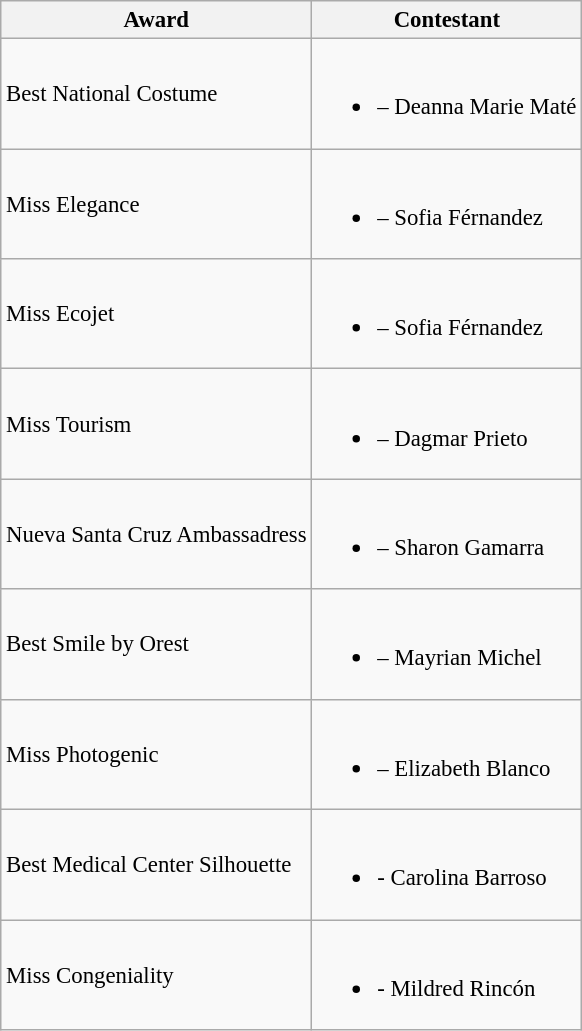<table class="wikitable sortable" style="font-size: 95%;">
<tr>
<th>Award</th>
<th>Contestant</th>
</tr>
<tr>
<td>Best National Costume</td>
<td><br><ul><li> – Deanna Marie Maté</li></ul></td>
</tr>
<tr>
<td>Miss Elegance</td>
<td><br><ul><li> – Sofia Férnandez</li></ul></td>
</tr>
<tr>
<td>Miss Ecojet</td>
<td><br><ul><li> – Sofia Férnandez</li></ul></td>
</tr>
<tr>
<td>Miss Tourism</td>
<td><br><ul><li> – Dagmar Prieto</li></ul></td>
</tr>
<tr>
<td>Nueva Santa Cruz Ambassadress</td>
<td><br><ul><li> – Sharon Gamarra</li></ul></td>
</tr>
<tr>
<td>Best Smile by Orest</td>
<td><br><ul><li> – Mayrian Michel</li></ul></td>
</tr>
<tr>
<td>Miss Photogenic</td>
<td><br><ul><li> – Elizabeth Blanco</li></ul></td>
</tr>
<tr>
<td>Best Medical Center Silhouette</td>
<td><br><ul><li> - Carolina Barroso</li></ul></td>
</tr>
<tr>
<td>Miss Congeniality</td>
<td><br><ul><li> - Mildred Rincón</li></ul></td>
</tr>
</table>
